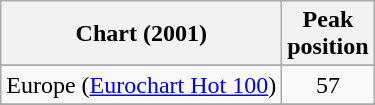<table class="wikitable sortable">
<tr>
<th>Chart (2001)</th>
<th>Peak<br>position</th>
</tr>
<tr>
</tr>
<tr>
<td>Europe (<a href='#'>Eurochart Hot 100</a>)</td>
<td align="center">57</td>
</tr>
<tr>
</tr>
<tr>
</tr>
<tr>
</tr>
<tr>
</tr>
<tr>
</tr>
</table>
